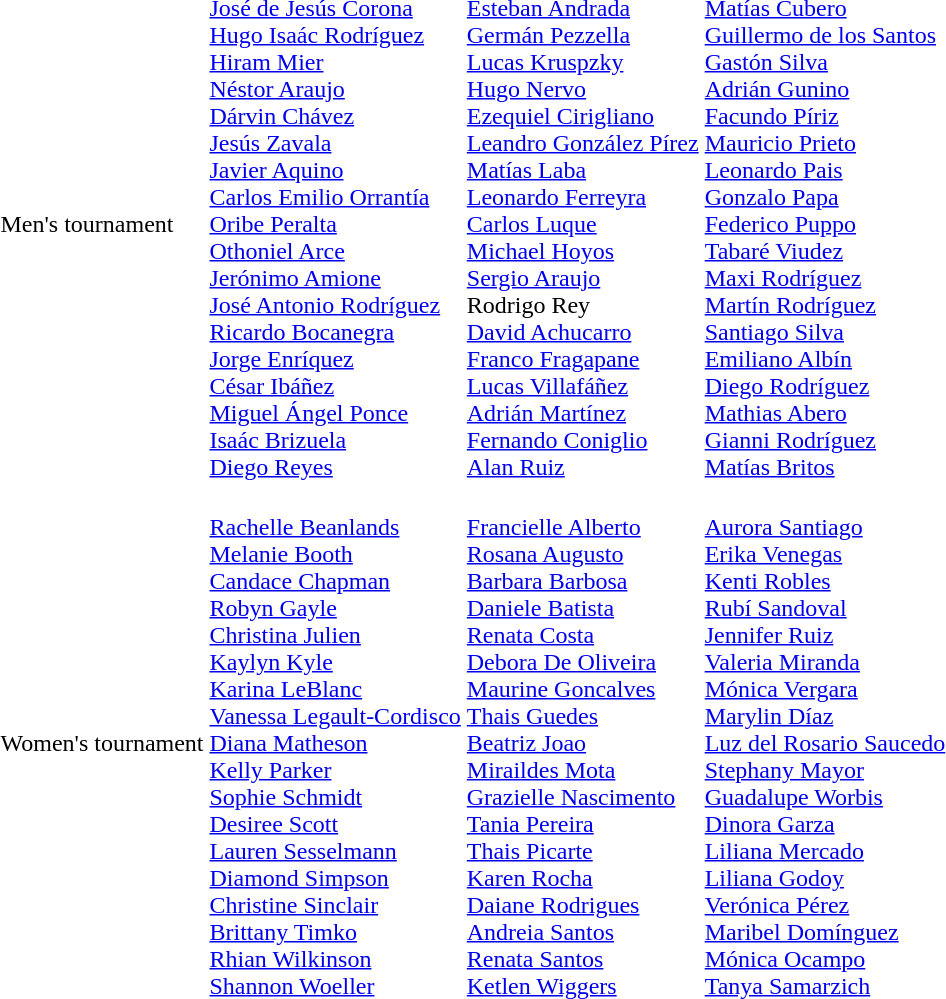<table>
<tr>
<td>Men's tournament <br></td>
<td><br><a href='#'>José de Jesús Corona</a><br><a href='#'>Hugo Isaác Rodríguez</a><br><a href='#'>Hiram Mier</a><br><a href='#'>Néstor Araujo</a><br><a href='#'>Dárvin Chávez</a><br><a href='#'>Jesús Zavala</a><br><a href='#'>Javier Aquino</a><br><a href='#'>Carlos Emilio Orrantía</a><br><a href='#'>Oribe Peralta</a><br><a href='#'>Othoniel Arce</a><br><a href='#'>Jerónimo Amione</a><br><a href='#'>José Antonio Rodríguez</a><br><a href='#'>Ricardo Bocanegra</a><br><a href='#'>Jorge Enríquez</a><br><a href='#'>César Ibáñez</a><br><a href='#'>Miguel Ángel Ponce</a><br><a href='#'>Isaác Brizuela</a><br><a href='#'>Diego Reyes</a></td>
<td><br><a href='#'>Esteban Andrada</a><br><a href='#'>Germán Pezzella</a><br><a href='#'>Lucas Kruspzky</a><br><a href='#'>Hugo Nervo</a><br><a href='#'>Ezequiel Cirigliano</a><br><a href='#'>Leandro González Pírez</a><br><a href='#'>Matías Laba</a><br><a href='#'>Leonardo Ferreyra</a><br><a href='#'>Carlos Luque</a><br><a href='#'>Michael Hoyos</a><br><a href='#'>Sergio Araujo</a><br>Rodrigo Rey<br><a href='#'>David Achucarro</a><br><a href='#'>Franco Fragapane</a><br><a href='#'>Lucas Villafáñez</a><br><a href='#'>Adrián Martínez</a><br><a href='#'>Fernando Coniglio</a><br><a href='#'>Alan Ruiz</a></td>
<td><br><a href='#'>Matías Cubero</a><br><a href='#'>Guillermo de los Santos</a><br><a href='#'>Gastón Silva</a><br><a href='#'>Adrián Gunino</a><br><a href='#'>Facundo Píriz</a><br><a href='#'>Mauricio Prieto</a><br><a href='#'>Leonardo Pais</a><br><a href='#'>Gonzalo Papa</a><br><a href='#'>Federico Puppo</a><br><a href='#'>Tabaré Viudez</a><br><a href='#'>Maxi Rodríguez</a><br><a href='#'>Martín Rodríguez</a><br><a href='#'>Santiago Silva</a><br><a href='#'>Emiliano Albín</a><br><a href='#'>Diego Rodríguez</a><br><a href='#'>Mathias Abero</a><br><a href='#'>Gianni Rodríguez</a><br><a href='#'>Matías Britos</a></td>
</tr>
<tr>
<td>Women's tournament <br></td>
<td><br><a href='#'>Rachelle Beanlands</a> <br><a href='#'>Melanie Booth</a><br><a href='#'>Candace Chapman</a><br><a href='#'>Robyn Gayle</a><br><a href='#'>Christina Julien</a><br><a href='#'>Kaylyn Kyle</a><br><a href='#'>Karina LeBlanc</a><br><a href='#'>Vanessa Legault-Cordisco</a><br><a href='#'>Diana Matheson</a><br><a href='#'>Kelly Parker</a><br><a href='#'>Sophie Schmidt</a><br><a href='#'>Desiree Scott</a><br><a href='#'>Lauren Sesselmann</a> <br><a href='#'>Diamond Simpson</a><br><a href='#'>Christine Sinclair</a><br><a href='#'>Brittany Timko</a><br><a href='#'>Rhian Wilkinson</a><br><a href='#'>Shannon Woeller</a></td>
<td><br><a href='#'>Francielle Alberto</a> <br><a href='#'>Rosana Augusto</a><br><a href='#'>Barbara Barbosa</a><br><a href='#'>Daniele Batista</a><br><a href='#'>Renata Costa</a><br><a href='#'>Debora De Oliveira</a><br><a href='#'>Maurine Goncalves</a><br><a href='#'>Thais Guedes</a><br><a href='#'>Beatriz Joao</a><br><a href='#'>Miraildes Mota</a><br><a href='#'>Grazielle Nascimento</a><br><a href='#'>Tania Pereira</a><br><a href='#'>Thais Picarte</a> <br><a href='#'>Karen Rocha</a><br><a href='#'>Daiane Rodrigues</a><br><a href='#'>Andreia Santos</a><br><a href='#'>Renata Santos</a><br><a href='#'>Ketlen Wiggers</a></td>
<td><br><a href='#'>Aurora Santiago</a><br><a href='#'>Erika Venegas</a><br><a href='#'>Kenti Robles</a><br><a href='#'>Rubí Sandoval</a><br><a href='#'>Jennifer Ruiz</a><br><a href='#'>Valeria Miranda</a><br><a href='#'>Mónica Vergara</a><br><a href='#'>Marylin Díaz</a><br><a href='#'>Luz del Rosario Saucedo</a><br><a href='#'>Stephany Mayor</a><br><a href='#'>Guadalupe Worbis</a><br><a href='#'>Dinora Garza</a><br><a href='#'>Liliana Mercado</a><br><a href='#'>Liliana Godoy</a><br><a href='#'>Verónica Pérez</a><br><a href='#'>Maribel Domínguez</a><br><a href='#'>Mónica Ocampo</a><br><a href='#'>Tanya Samarzich</a></td>
</tr>
</table>
